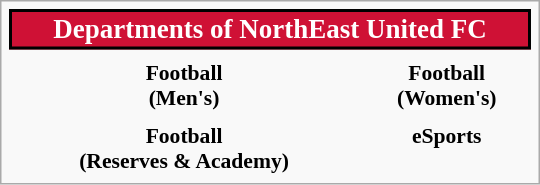<table class="infobox" style="font-size:90%; width:25em; text-align:center">
<tr>
<th colspan="2" style="font-size:125%; background:#CF1135; color:#FFFFFF; border:2px solid #000000;" align="center">Departments of NorthEast United FC</th>
</tr>
<tr>
<th></th>
<th></th>
</tr>
<tr>
<th>Football <br> (Men's)</th>
<th>Football <br> (Women's)</th>
</tr>
<tr>
<th></th>
<th></th>
</tr>
<tr>
<th>Football <br> (Reserves & Academy)</th>
<th>eSports</th>
</tr>
</table>
